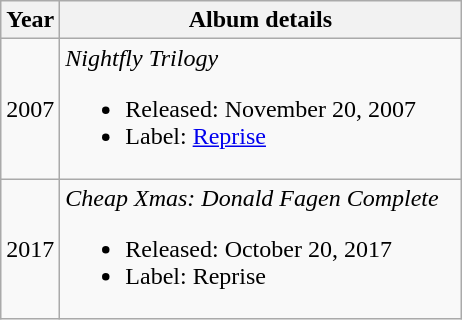<table class="wikitable" style="text-align:left;">
<tr>
<th rowspan="1">Year</th>
<th rowspan="1" style="width:260px;">Album details</th>
</tr>
<tr>
<td>2007</td>
<td><em>Nightfly Trilogy</em><br><ul><li>Released: November 20, 2007</li><li>Label: <a href='#'>Reprise</a></li></ul></td>
</tr>
<tr>
<td>2017</td>
<td><em>Cheap Xmas: Donald Fagen Complete</em><br><ul><li>Released: October 20, 2017</li><li>Label: Reprise</li></ul></td>
</tr>
</table>
